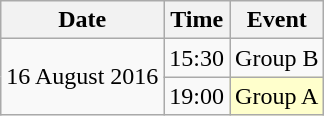<table class = "wikitable" style="text-align:center;">
<tr>
<th>Date</th>
<th>Time</th>
<th>Event</th>
</tr>
<tr>
<td rowspan=2>16 August 2016</td>
<td>15:30</td>
<td>Group B</td>
</tr>
<tr>
<td>19:00</td>
<td bgcolor=ffffcc>Group A</td>
</tr>
</table>
